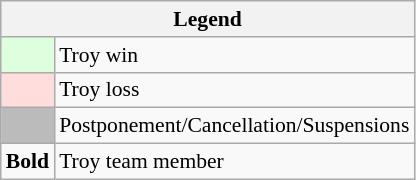<table class="wikitable" style="font-size:90%">
<tr>
<th colspan="2">Legend</th>
</tr>
<tr>
<td bgcolor="#ddffdd"> </td>
<td>Troy win</td>
</tr>
<tr>
<td bgcolor="#ffdddd"> </td>
<td>Troy loss</td>
</tr>
<tr>
<td bgcolor="#bbbbbb"> </td>
<td>Postponement/Cancellation/Suspensions</td>
</tr>
<tr>
<td><strong>Bold</strong></td>
<td>Troy team member</td>
</tr>
</table>
